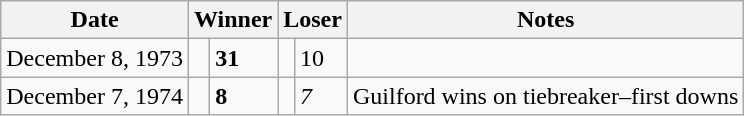<table class="wikitable">
<tr>
<th>Date</th>
<th colspan="2">Winner</th>
<th colspan="2">Loser</th>
<th>Notes</th>
</tr>
<tr>
<td>December 8, 1973</td>
<td><strong></strong></td>
<td><strong>31</strong></td>
<td></td>
<td>10</td>
<td></td>
</tr>
<tr>
<td>December 7, 1974</td>
<td><strong></strong></td>
<td><strong>8</strong></td>
<td></td>
<td><em>7</em></td>
<td>Guilford wins on tiebreaker–first downs</td>
</tr>
</table>
